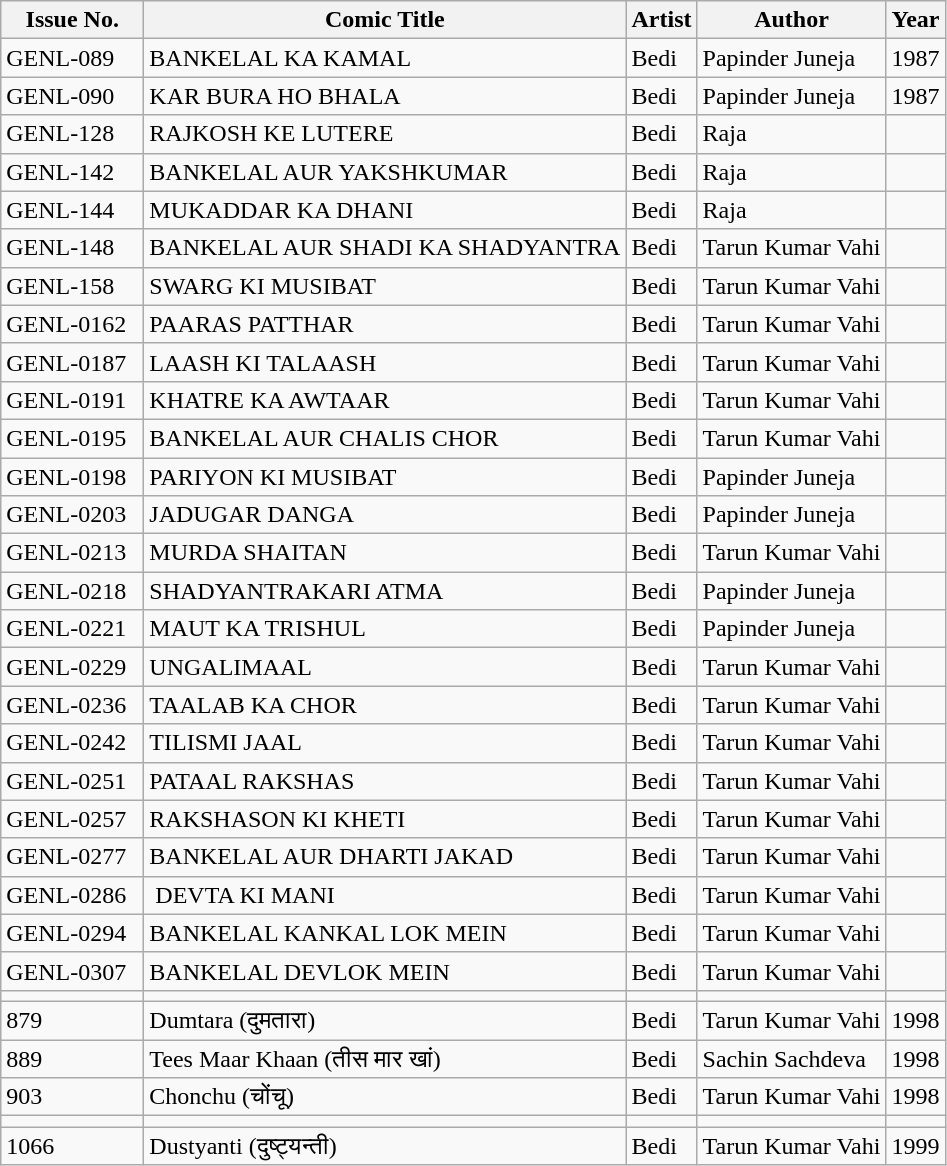<table class="wikitable">
<tr>
<th>Issue No.</th>
<th>Comic Title</th>
<th>Artist</th>
<th>Author</th>
<th>Year</th>
</tr>
<tr>
<td>GENL-089</td>
<td>BANKELAL KA KAMAL</td>
<td>Bedi</td>
<td>Papinder Juneja</td>
<td>1987</td>
</tr>
<tr>
<td>GENL-090</td>
<td>KAR BURA HO BHALA</td>
<td>Bedi</td>
<td>Papinder Juneja</td>
<td>1987</td>
</tr>
<tr>
<td>GENL-128</td>
<td>RAJKOSH KE LUTERE</td>
<td>Bedi</td>
<td>Raja</td>
<td></td>
</tr>
<tr>
<td>GENL-142</td>
<td>BANKELAL AUR YAKSHKUMAR</td>
<td>Bedi</td>
<td>Raja</td>
<td></td>
</tr>
<tr>
<td>GENL-144</td>
<td>MUKADDAR KA DHANI</td>
<td>Bedi</td>
<td>Raja</td>
<td></td>
</tr>
<tr>
<td>GENL-148</td>
<td>BANKELAL AUR SHADI KA SHADYANTRA</td>
<td>Bedi</td>
<td>Tarun Kumar Vahi</td>
<td></td>
</tr>
<tr>
<td>GENL-158</td>
<td>SWARG KI MUSIBAT</td>
<td>Bedi</td>
<td>Tarun Kumar Vahi</td>
<td></td>
</tr>
<tr>
<td>GENL-0162  </td>
<td>PAARAS PATTHAR</td>
<td>Bedi</td>
<td>Tarun Kumar Vahi</td>
<td></td>
</tr>
<tr>
<td>GENL-0187</td>
<td>LAASH KI TALAASH</td>
<td>Bedi</td>
<td>Tarun Kumar Vahi</td>
<td></td>
</tr>
<tr>
<td>GENL-0191</td>
<td>KHATRE KA AWTAAR</td>
<td>Bedi</td>
<td>Tarun Kumar Vahi</td>
<td></td>
</tr>
<tr>
<td>GENL-0195</td>
<td>BANKELAL AUR CHALIS CHOR</td>
<td>Bedi</td>
<td>Tarun Kumar Vahi</td>
<td></td>
</tr>
<tr>
<td>GENL-0198</td>
<td>PARIYON KI MUSIBAT</td>
<td>Bedi</td>
<td>Papinder Juneja</td>
<td></td>
</tr>
<tr>
<td>GENL-0203</td>
<td>JADUGAR DANGA</td>
<td>Bedi</td>
<td>Papinder Juneja</td>
<td></td>
</tr>
<tr>
<td>GENL-0213</td>
<td>MURDA SHAITAN</td>
<td>Bedi</td>
<td>Tarun Kumar Vahi</td>
<td></td>
</tr>
<tr>
<td>GENL-0218</td>
<td>SHADYANTRAKARI ATMA</td>
<td>Bedi</td>
<td>Papinder Juneja</td>
<td></td>
</tr>
<tr>
<td>GENL-0221</td>
<td>MAUT KA TRISHUL</td>
<td>Bedi</td>
<td>Papinder Juneja</td>
<td></td>
</tr>
<tr>
<td>GENL-0229</td>
<td>UNGALIMAAL</td>
<td>Bedi</td>
<td>Tarun Kumar Vahi</td>
<td></td>
</tr>
<tr>
<td>GENL-0236</td>
<td>TAALAB KA CHOR</td>
<td>Bedi</td>
<td>Tarun Kumar Vahi</td>
<td></td>
</tr>
<tr>
<td>GENL-0242</td>
<td>TILISMI JAAL</td>
<td>Bedi</td>
<td>Tarun Kumar Vahi</td>
<td></td>
</tr>
<tr>
<td>GENL-0251</td>
<td>PATAAL RAKSHAS</td>
<td>Bedi</td>
<td>Tarun Kumar Vahi</td>
<td></td>
</tr>
<tr>
<td>GENL-0257</td>
<td>RAKSHASON KI KHETI</td>
<td>Bedi</td>
<td>Tarun Kumar Vahi</td>
<td></td>
</tr>
<tr>
<td>GENL-0277</td>
<td>BANKELAL AUR DHARTI JAKAD</td>
<td>Bedi</td>
<td>Tarun Kumar Vahi</td>
<td></td>
</tr>
<tr>
<td>GENL-0286</td>
<td> DEVTA KI MANI</td>
<td>Bedi</td>
<td>Tarun Kumar Vahi</td>
<td></td>
</tr>
<tr>
<td>GENL-0294</td>
<td>BANKELAL KANKAL LOK MEIN</td>
<td>Bedi</td>
<td>Tarun Kumar Vahi</td>
<td></td>
</tr>
<tr>
<td>GENL-0307</td>
<td>BANKELAL DEVLOK MEIN</td>
<td>Bedi</td>
<td>Tarun Kumar Vahi</td>
<td></td>
</tr>
<tr>
<td></td>
<td></td>
<td></td>
<td></td>
<td></td>
</tr>
<tr>
<td>879</td>
<td>Dumtara (दुमतारा)</td>
<td>Bedi</td>
<td>Tarun Kumar Vahi</td>
<td>1998</td>
</tr>
<tr>
<td>889</td>
<td>Tees Maar Khaan (तीस मार खां)</td>
<td>Bedi</td>
<td>Sachin Sachdeva</td>
<td>1998</td>
</tr>
<tr>
<td>903</td>
<td>Chonchu (चोंचू)</td>
<td>Bedi</td>
<td>Tarun Kumar Vahi</td>
<td>1998</td>
</tr>
<tr>
<td></td>
<td></td>
<td></td>
<td></td>
<td></td>
</tr>
<tr>
<td>1066</td>
<td>Dustyanti (दुष्ट्यन्ती)</td>
<td>Bedi</td>
<td>Tarun Kumar Vahi</td>
<td>1999</td>
</tr>
</table>
